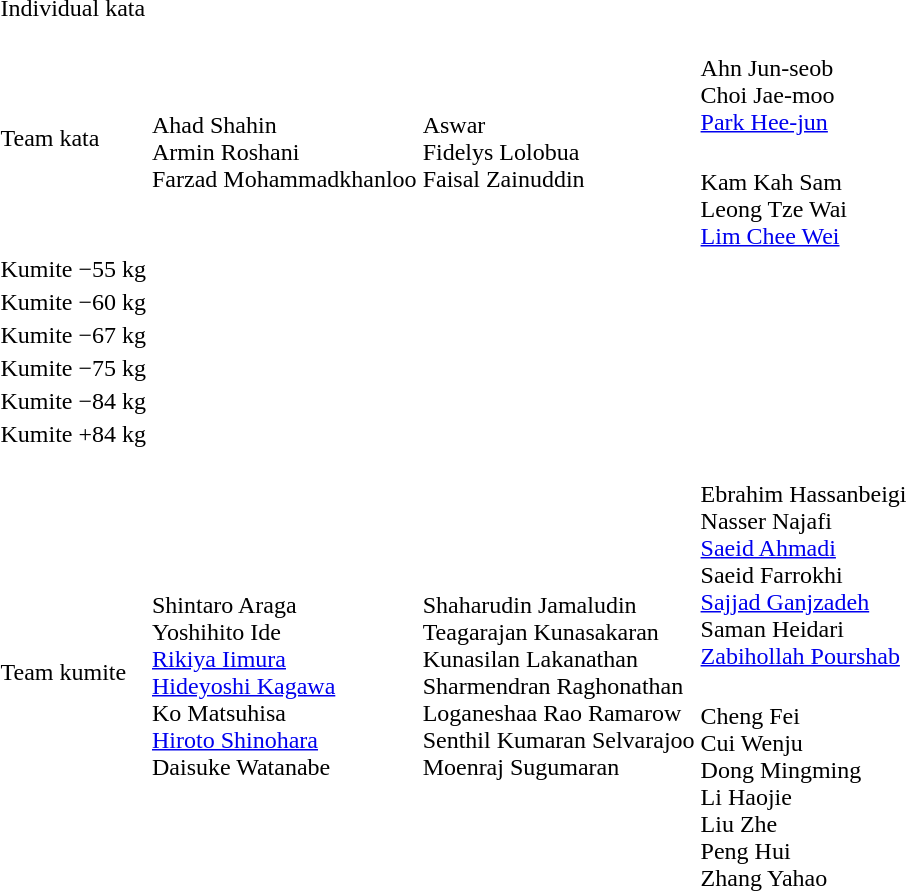<table>
<tr>
<td rowspan=2>Individual kata</td>
<td rowspan=2></td>
<td rowspan=2></td>
<td></td>
</tr>
<tr>
<td></td>
</tr>
<tr>
<td rowspan=2>Team kata</td>
<td rowspan=2><br>Ahad Shahin<br>Armin Roshani<br>Farzad Mohammadkhanloo</td>
<td rowspan=2><br>Aswar<br>Fidelys Lolobua<br>Faisal Zainuddin</td>
<td><br>Ahn Jun-seob<br>Choi Jae-moo<br><a href='#'>Park Hee-jun</a></td>
</tr>
<tr>
<td><br>Kam Kah Sam<br>Leong Tze Wai<br><a href='#'>Lim Chee Wei</a></td>
</tr>
<tr>
<td rowspan=2>Kumite −55 kg</td>
<td rowspan=2></td>
<td rowspan=2></td>
<td></td>
</tr>
<tr>
<td></td>
</tr>
<tr>
<td rowspan=2>Kumite −60 kg</td>
<td rowspan=2></td>
<td rowspan=2></td>
<td></td>
</tr>
<tr>
<td></td>
</tr>
<tr>
<td rowspan=2>Kumite −67 kg</td>
<td rowspan=2></td>
<td rowspan=2></td>
<td></td>
</tr>
<tr>
<td></td>
</tr>
<tr>
<td rowspan=2>Kumite −75 kg</td>
<td rowspan=2></td>
<td rowspan=2></td>
<td></td>
</tr>
<tr>
<td></td>
</tr>
<tr>
<td rowspan=2>Kumite −84 kg</td>
<td rowspan=2></td>
<td rowspan=2></td>
<td></td>
</tr>
<tr>
<td></td>
</tr>
<tr>
<td rowspan=2>Kumite +84 kg</td>
<td rowspan=2></td>
<td rowspan=2></td>
<td></td>
</tr>
<tr>
<td></td>
</tr>
<tr>
<td rowspan=2>Team kumite</td>
<td rowspan=2><br>Shintaro Araga<br>Yoshihito Ide<br><a href='#'>Rikiya Iimura</a><br><a href='#'>Hideyoshi Kagawa</a><br>Ko Matsuhisa<br><a href='#'>Hiroto Shinohara</a><br>Daisuke Watanabe</td>
<td rowspan=2><br>Shaharudin Jamaludin<br>Teagarajan Kunasakaran<br>Kunasilan Lakanathan<br>Sharmendran Raghonathan<br>Loganeshaa Rao Ramarow<br>Senthil Kumaran Selvarajoo<br>Moenraj Sugumaran</td>
<td><br>Ebrahim Hassanbeigi<br>Nasser Najafi<br><a href='#'>Saeid Ahmadi</a><br>Saeid Farrokhi<br><a href='#'>Sajjad Ganjzadeh</a><br>Saman Heidari<br><a href='#'>Zabihollah Pourshab</a></td>
</tr>
<tr>
<td><br>Cheng Fei<br>Cui Wenju<br>Dong Mingming<br>Li Haojie<br>Liu Zhe<br>Peng Hui<br>Zhang Yahao</td>
</tr>
</table>
